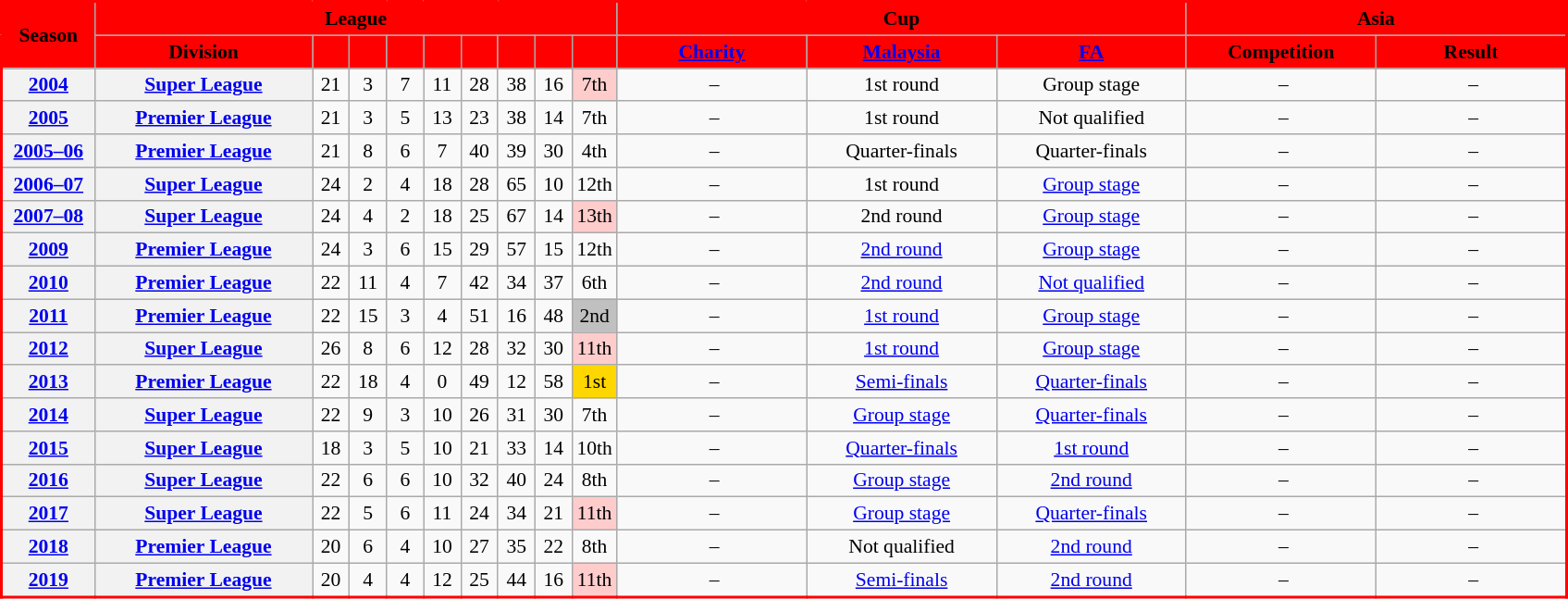<table class="wikitable" style="border:2px solid red; font-size:90%; text-align:center;">
<tr>
<th rowspan="2"  style="background:red; color:black; width:60px;">Season</th>
<th colspan="9" style="background:red; color:black;">League</th>
<th colspan="3" style="background:red; color:black;">Cup</th>
<th colspan="2" style="background:red; color:black;">Asia</th>
</tr>
<tr>
<th style="background:red; color:black; width:150px;">Division</th>
<th style="background:red; color:black; width:20px;"></th>
<th style="background:red; color:black; width:20px;"></th>
<th style="background:red; color:black; width:20px;"></th>
<th style="background:red; color:black; width:20px;"></th>
<th style="background:red; color:black; width:20px;"></th>
<th style="background:red; color:black; width:20px;"></th>
<th style="background:red; color:black; width:20px;"></th>
<th style="background:red; color:black; width:20px;"></th>
<th style="background:red; color:black; width:130px;"><a href='#'>Charity</a></th>
<th style="background:red; color:black; width:130px;"><a href='#'>Malaysia</a></th>
<th style="background:red; color:black; width:130px;"><a href='#'>FA</a></th>
<th style="background:red; color:black; width:130px;">Competition</th>
<th style="background:red; color:black; width:130px;">Result</th>
</tr>
<tr>
<th><a href='#'>2004</a></th>
<th><a href='#'>Super League</a></th>
<td>21</td>
<td>3</td>
<td>7</td>
<td>11</td>
<td>28</td>
<td>38</td>
<td>16</td>
<td style="background:#FFCCCC;">7th</td>
<td> –</td>
<td>1st round</td>
<td>Group stage</td>
<td> –</td>
<td> –</td>
</tr>
<tr>
<th><a href='#'>2005</a></th>
<th><a href='#'>Premier League</a></th>
<td>21</td>
<td>3</td>
<td>5</td>
<td>13</td>
<td>23</td>
<td>38</td>
<td>14</td>
<td>7th</td>
<td> –</td>
<td>1st round</td>
<td>Not qualified</td>
<td> –</td>
<td> –</td>
</tr>
<tr>
<th><a href='#'>2005–06</a></th>
<th><a href='#'>Premier League</a></th>
<td>21</td>
<td>8</td>
<td>6</td>
<td>7</td>
<td>40</td>
<td>39</td>
<td>30</td>
<td>4th</td>
<td> –</td>
<td>Quarter-finals</td>
<td>Quarter-finals</td>
<td> –</td>
<td> –</td>
</tr>
<tr>
<th><a href='#'>2006–07</a></th>
<th><a href='#'>Super League</a></th>
<td>24</td>
<td>2</td>
<td>4</td>
<td>18</td>
<td>28</td>
<td>65</td>
<td>10</td>
<td>12th</td>
<td> –</td>
<td>1st round</td>
<td><a href='#'>Group stage</a></td>
<td> –</td>
<td> –</td>
</tr>
<tr>
<th><a href='#'>2007–08</a></th>
<th><a href='#'>Super League</a></th>
<td>24</td>
<td>4</td>
<td>2</td>
<td>18</td>
<td>25</td>
<td>67</td>
<td>14</td>
<td style="background:#FFCCCC;">13th</td>
<td> –</td>
<td>2nd round</td>
<td><a href='#'>Group stage</a></td>
<td> –</td>
<td> –</td>
</tr>
<tr>
<th><a href='#'>2009</a></th>
<th><a href='#'>Premier League</a></th>
<td>24</td>
<td>3</td>
<td>6</td>
<td>15</td>
<td>29</td>
<td>57</td>
<td>15</td>
<td>12th</td>
<td> –</td>
<td><a href='#'>2nd round</a></td>
<td><a href='#'>Group stage</a></td>
<td> –</td>
<td> –</td>
</tr>
<tr>
<th><a href='#'>2010</a></th>
<th><a href='#'>Premier League</a></th>
<td>22</td>
<td>11</td>
<td>4</td>
<td>7</td>
<td>42</td>
<td>34</td>
<td>37</td>
<td>6th</td>
<td> –</td>
<td><a href='#'>2nd round</a></td>
<td><a href='#'>Not qualified</a></td>
<td> –</td>
<td> –</td>
</tr>
<tr>
<th><a href='#'>2011</a></th>
<th><a href='#'>Premier League</a></th>
<td>22</td>
<td>15</td>
<td>3</td>
<td>4</td>
<td>51</td>
<td>16</td>
<td>48</td>
<td style="background:silver;">2nd</td>
<td> –</td>
<td><a href='#'>1st round</a></td>
<td><a href='#'>Group stage</a></td>
<td> –</td>
<td> –</td>
</tr>
<tr>
<th><a href='#'>2012</a></th>
<th><a href='#'>Super League</a></th>
<td>26</td>
<td>8</td>
<td>6</td>
<td>12</td>
<td>28</td>
<td>32</td>
<td>30</td>
<td style="background:#FFCCCC;">11th</td>
<td> –</td>
<td><a href='#'>1st round</a></td>
<td><a href='#'>Group stage</a></td>
<td> –</td>
<td> –</td>
</tr>
<tr>
<th><a href='#'>2013</a></th>
<th><a href='#'>Premier League</a></th>
<td>22</td>
<td>18</td>
<td>4</td>
<td>0</td>
<td>49</td>
<td>12</td>
<td>58</td>
<td style="background:gold;">1st</td>
<td> –</td>
<td><a href='#'>Semi-finals</a></td>
<td><a href='#'>Quarter-finals</a></td>
<td> –</td>
<td> –</td>
</tr>
<tr>
<th><a href='#'>2014</a></th>
<th><a href='#'>Super League</a></th>
<td>22</td>
<td>9</td>
<td>3</td>
<td>10</td>
<td>26</td>
<td>31</td>
<td>30</td>
<td>7th</td>
<td> –</td>
<td><a href='#'>Group stage</a></td>
<td><a href='#'>Quarter-finals</a></td>
<td> –</td>
<td> –</td>
</tr>
<tr>
<th><a href='#'>2015</a></th>
<th><a href='#'>Super League</a></th>
<td>18</td>
<td>3</td>
<td>5</td>
<td>10</td>
<td>21</td>
<td>33</td>
<td>14</td>
<td>10th</td>
<td> –</td>
<td><a href='#'>Quarter-finals</a></td>
<td><a href='#'>1st round</a></td>
<td> –</td>
<td> –</td>
</tr>
<tr>
<th><a href='#'>2016</a></th>
<th><a href='#'>Super League</a></th>
<td>22</td>
<td>6</td>
<td>6</td>
<td>10</td>
<td>32</td>
<td>40</td>
<td>24</td>
<td>8th</td>
<td> –</td>
<td><a href='#'>Group stage</a></td>
<td><a href='#'>2nd round</a></td>
<td> –</td>
<td> –</td>
</tr>
<tr>
<th><a href='#'>2017</a></th>
<th><a href='#'>Super League</a></th>
<td>22</td>
<td>5</td>
<td>6</td>
<td>11</td>
<td>24</td>
<td>34</td>
<td>21</td>
<td style="background:#FFCCCC;">11th</td>
<td> –</td>
<td><a href='#'>Group stage</a></td>
<td><a href='#'>Quarter-finals</a></td>
<td> –</td>
<td> –</td>
</tr>
<tr>
<th><a href='#'>2018</a></th>
<th><a href='#'>Premier League</a></th>
<td>20</td>
<td>6</td>
<td>4</td>
<td>10</td>
<td>27</td>
<td>35</td>
<td>22</td>
<td>8th</td>
<td> –</td>
<td>Not qualified</td>
<td><a href='#'>2nd round</a></td>
<td> –</td>
<td> –</td>
</tr>
<tr>
<th><a href='#'>2019</a></th>
<th><a href='#'>Premier League</a></th>
<td>20</td>
<td>4</td>
<td>4</td>
<td>12</td>
<td>25</td>
<td>44</td>
<td>16</td>
<td style="background:#FFCCCC;">11th</td>
<td> –</td>
<td><a href='#'>Semi-finals</a></td>
<td><a href='#'>2nd round</a></td>
<td> –</td>
<td> –</td>
</tr>
</table>
